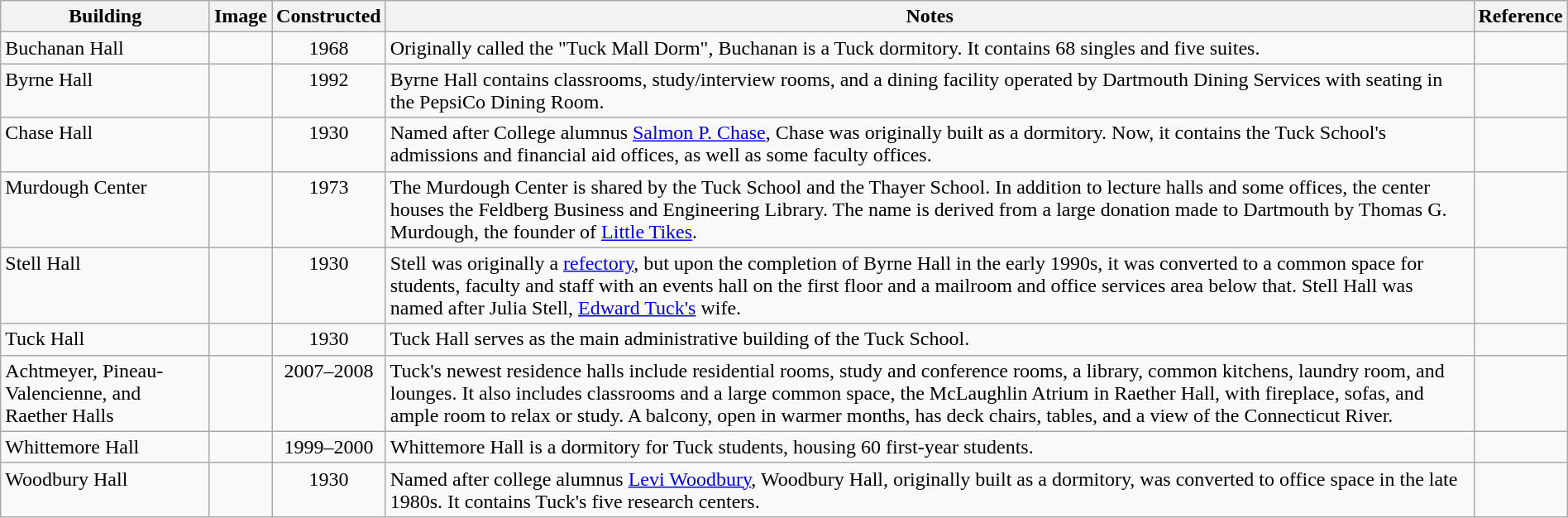<table class="wikitable sortable" style="width:100%">
<tr>
<th width="*">Building</th>
<th width="*" class="unsortable">Image</th>
<th width="*">Constructed</th>
<th width="*" class="unsortable">Notes</th>
<th width="*" class="unsortable">Reference</th>
</tr>
<tr valign="top">
<td>Buchanan Hall</td>
<td align="center"></td>
<td align="center">1968</td>
<td>Originally called the "Tuck Mall Dorm", Buchanan is a Tuck dormitory. It contains 68 singles and five suites.</td>
<td align="center"></td>
</tr>
<tr valign="top">
<td>Byrne Hall</td>
<td align="center"></td>
<td align="center">1992</td>
<td>Byrne Hall contains classrooms, study/interview rooms, and a dining facility operated by Dartmouth Dining Services with seating in the PepsiCo Dining Room.</td>
<td align="center"></td>
</tr>
<tr valign="top">
<td>Chase Hall</td>
<td align="center"></td>
<td align="center">1930</td>
<td>Named after College alumnus <a href='#'>Salmon P. Chase</a>, Chase was originally built as a dormitory. Now, it contains the Tuck School's admissions and financial aid offices, as well as some faculty offices.</td>
<td align="center"></td>
</tr>
<tr valign="top">
<td>Murdough Center</td>
<td align="center"></td>
<td align="center">1973</td>
<td>The Murdough Center is shared by the Tuck School and the Thayer School. In addition to lecture halls and some offices, the center houses the Feldberg Business and Engineering Library. The name is derived from a large donation made to Dartmouth by Thomas G. Murdough, the founder of <a href='#'>Little Tikes</a>.</td>
<td align="center"></td>
</tr>
<tr valign="top">
<td>Stell Hall</td>
<td align="center"></td>
<td align="center">1930</td>
<td>Stell was originally a <a href='#'>refectory</a>, but upon the completion of Byrne Hall in the early 1990s, it was converted to a common space for students, faculty and staff with an events hall on the first floor and a mailroom and office services area below that. Stell Hall was named after Julia Stell, <a href='#'>Edward Tuck's</a> wife.</td>
<td align="center"></td>
</tr>
<tr valign="top">
<td>Tuck Hall</td>
<td align="center"></td>
<td align="center">1930</td>
<td>Tuck Hall serves as the main administrative building of the Tuck School.</td>
<td align="center"></td>
</tr>
<tr valign="top">
<td>Achtmeyer, Pineau-Valencienne, and Raether Halls</td>
<td align="center"></td>
<td align="center">2007–2008</td>
<td>Tuck's newest residence halls include residential rooms, study and conference rooms, a library, common kitchens, laundry room, and lounges. It also includes classrooms and a large common space, the McLaughlin Atrium in Raether Hall, with fireplace, sofas, and ample room to relax or study. A balcony, open in warmer months, has deck chairs, tables, and a view of the Connecticut River.</td>
<td align="center"></td>
</tr>
<tr valign="top">
<td>Whittemore Hall</td>
<td align="center"></td>
<td align="center">1999–2000</td>
<td>Whittemore Hall is a dormitory for Tuck students, housing 60 first-year students.</td>
<td align="center"></td>
</tr>
<tr valign="top">
<td>Woodbury Hall</td>
<td align="center"></td>
<td align="center">1930</td>
<td>Named after college alumnus <a href='#'>Levi Woodbury</a>, Woodbury Hall, originally built as a dormitory, was converted to office space in the late 1980s. It contains Tuck's five research centers.</td>
<td align="center"></td>
</tr>
</table>
